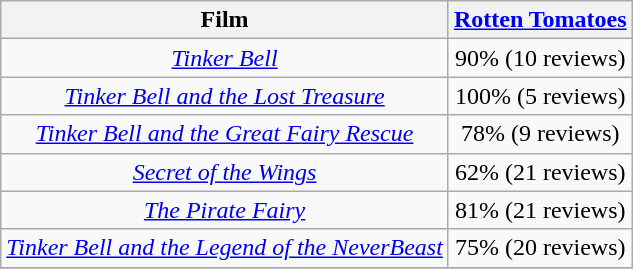<table class="wikitable" border="1" style="text-align: center;">
<tr>
<th>Film</th>
<th><a href='#'>Rotten Tomatoes</a></th>
</tr>
<tr>
<td><em><a href='#'>Tinker Bell</a></em></td>
<td>90% (10 reviews)</td>
</tr>
<tr>
<td><em><a href='#'>Tinker Bell and the Lost Treasure</a></em></td>
<td>100% (5 reviews)</td>
</tr>
<tr>
<td><em><a href='#'>Tinker Bell and the Great Fairy Rescue</a></em></td>
<td>78% (9 reviews)</td>
</tr>
<tr>
<td><em><a href='#'>Secret of the Wings</a></em></td>
<td>62% (21 reviews)</td>
</tr>
<tr>
<td><em><a href='#'>The Pirate Fairy</a></em></td>
<td>81% (21 reviews)</td>
</tr>
<tr>
<td><em><a href='#'>Tinker Bell and the Legend of the NeverBeast</a></em></td>
<td>75% (20 reviews)</td>
</tr>
<tr>
</tr>
</table>
